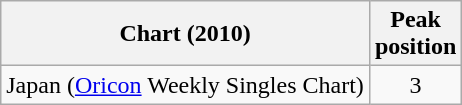<table class="wikitable sortable">
<tr>
<th>Chart (2010)</th>
<th>Peak<br>position</th>
</tr>
<tr>
<td>Japan (<a href='#'>Oricon</a> Weekly Singles Chart)</td>
<td style="text-align:center;">3</td>
</tr>
</table>
